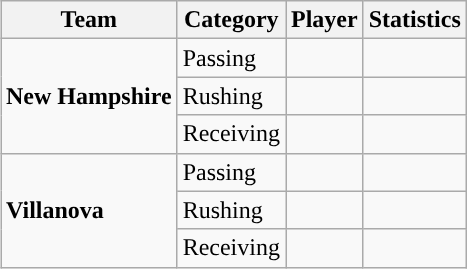<table class="wikitable" style="float: right;">
<tr>
<th>Team</th>
<th>Category</th>
<th>Player</th>
<th>Statistics</th>
</tr>
<tr>
<td rowspan=3><strong>New Hampshire</strong></td>
<td>Passing</td>
<td></td>
<td></td>
</tr>
<tr>
<td>Rushing</td>
<td></td>
<td></td>
</tr>
<tr>
<td>Receiving</td>
<td></td>
<td></td>
</tr>
<tr>
<td rowspan=3><strong>Villanova</strong></td>
<td>Passing</td>
<td></td>
<td></td>
</tr>
<tr>
<td>Rushing</td>
<td></td>
<td></td>
</tr>
<tr>
<td>Receiving</td>
<td></td>
<td></td>
</tr>
</table>
